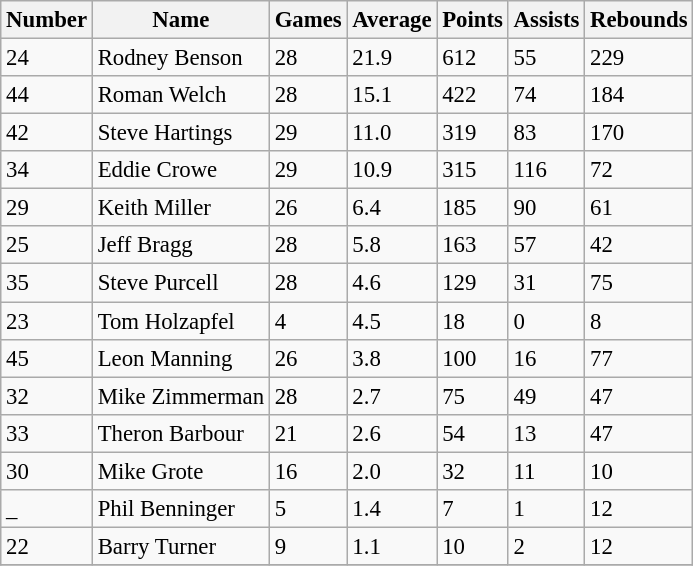<table class="wikitable" style="font-size: 95%;">
<tr>
<th>Number</th>
<th>Name</th>
<th>Games</th>
<th>Average</th>
<th>Points</th>
<th>Assists</th>
<th>Rebounds</th>
</tr>
<tr>
<td>24</td>
<td>Rodney Benson</td>
<td>28</td>
<td>21.9</td>
<td>612</td>
<td>55</td>
<td>229</td>
</tr>
<tr>
<td>44</td>
<td>Roman Welch</td>
<td>28</td>
<td>15.1</td>
<td>422</td>
<td>74</td>
<td>184</td>
</tr>
<tr>
<td>42</td>
<td>Steve Hartings</td>
<td>29</td>
<td>11.0</td>
<td>319</td>
<td>83</td>
<td>170</td>
</tr>
<tr>
<td>34</td>
<td>Eddie Crowe</td>
<td>29</td>
<td>10.9</td>
<td>315</td>
<td>116</td>
<td>72</td>
</tr>
<tr>
<td>29</td>
<td>Keith Miller</td>
<td>26</td>
<td>6.4</td>
<td>185</td>
<td>90</td>
<td>61</td>
</tr>
<tr>
<td>25</td>
<td>Jeff Bragg</td>
<td>28</td>
<td>5.8</td>
<td>163</td>
<td>57</td>
<td>42</td>
</tr>
<tr>
<td>35</td>
<td>Steve Purcell</td>
<td>28</td>
<td>4.6</td>
<td>129</td>
<td>31</td>
<td>75</td>
</tr>
<tr>
<td>23</td>
<td>Tom Holzapfel</td>
<td>4</td>
<td>4.5</td>
<td>18</td>
<td>0</td>
<td>8</td>
</tr>
<tr>
<td>45</td>
<td>Leon Manning</td>
<td>26</td>
<td>3.8</td>
<td>100</td>
<td>16</td>
<td>77</td>
</tr>
<tr>
<td>32</td>
<td>Mike Zimmerman</td>
<td>28</td>
<td>2.7</td>
<td>75</td>
<td>49</td>
<td>47</td>
</tr>
<tr>
<td>33</td>
<td>Theron Barbour</td>
<td>21</td>
<td>2.6</td>
<td>54</td>
<td>13</td>
<td>47</td>
</tr>
<tr>
<td>30</td>
<td>Mike Grote</td>
<td>16</td>
<td>2.0</td>
<td>32</td>
<td>11</td>
<td>10</td>
</tr>
<tr>
<td>_</td>
<td>Phil Benninger</td>
<td>5</td>
<td>1.4</td>
<td>7</td>
<td>1</td>
<td>12</td>
</tr>
<tr>
<td>22</td>
<td>Barry Turner</td>
<td>9</td>
<td>1.1</td>
<td>10</td>
<td>2</td>
<td>12</td>
</tr>
<tr>
</tr>
</table>
